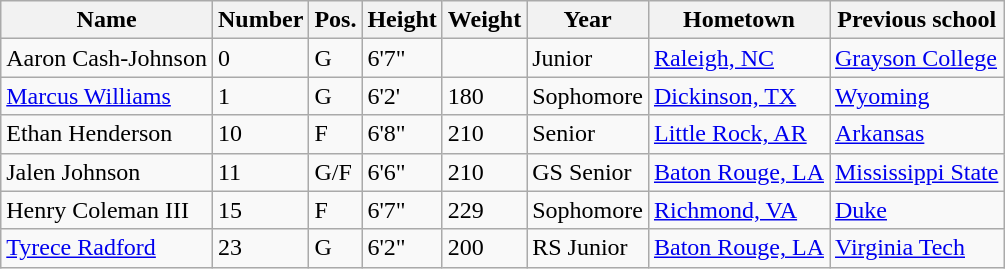<table class="wikitable sortable" border="1">
<tr>
<th>Name</th>
<th>Number</th>
<th>Pos.</th>
<th>Height</th>
<th>Weight</th>
<th>Year</th>
<th>Hometown</th>
<th class="unsortable">Previous school</th>
</tr>
<tr>
<td>Aaron Cash-Johnson</td>
<td>0</td>
<td>G</td>
<td>6'7"</td>
<td></td>
<td>Junior</td>
<td><a href='#'>Raleigh, NC</a></td>
<td><a href='#'>Grayson College</a></td>
</tr>
<tr>
<td><a href='#'>Marcus Williams</a></td>
<td>1</td>
<td>G</td>
<td>6'2'</td>
<td>180</td>
<td>Sophomore</td>
<td><a href='#'>Dickinson, TX</a></td>
<td><a href='#'>Wyoming</a></td>
</tr>
<tr>
<td>Ethan Henderson</td>
<td>10</td>
<td>F</td>
<td>6'8"</td>
<td>210</td>
<td>Senior</td>
<td><a href='#'>Little Rock, AR</a></td>
<td><a href='#'>Arkansas</a></td>
</tr>
<tr>
<td>Jalen Johnson</td>
<td>11</td>
<td>G/F</td>
<td>6'6"</td>
<td>210</td>
<td>GS Senior</td>
<td><a href='#'>Baton Rouge, LA</a></td>
<td><a href='#'>Mississippi State</a></td>
</tr>
<tr>
<td>Henry Coleman III</td>
<td>15</td>
<td>F</td>
<td>6'7"</td>
<td>229</td>
<td>Sophomore</td>
<td><a href='#'>Richmond, VA</a></td>
<td><a href='#'>Duke</a></td>
</tr>
<tr>
<td><a href='#'>Tyrece Radford</a></td>
<td>23</td>
<td>G</td>
<td>6'2"</td>
<td>200</td>
<td>RS Junior</td>
<td><a href='#'>Baton Rouge, LA</a></td>
<td><a href='#'>Virginia Tech</a></td>
</tr>
</table>
